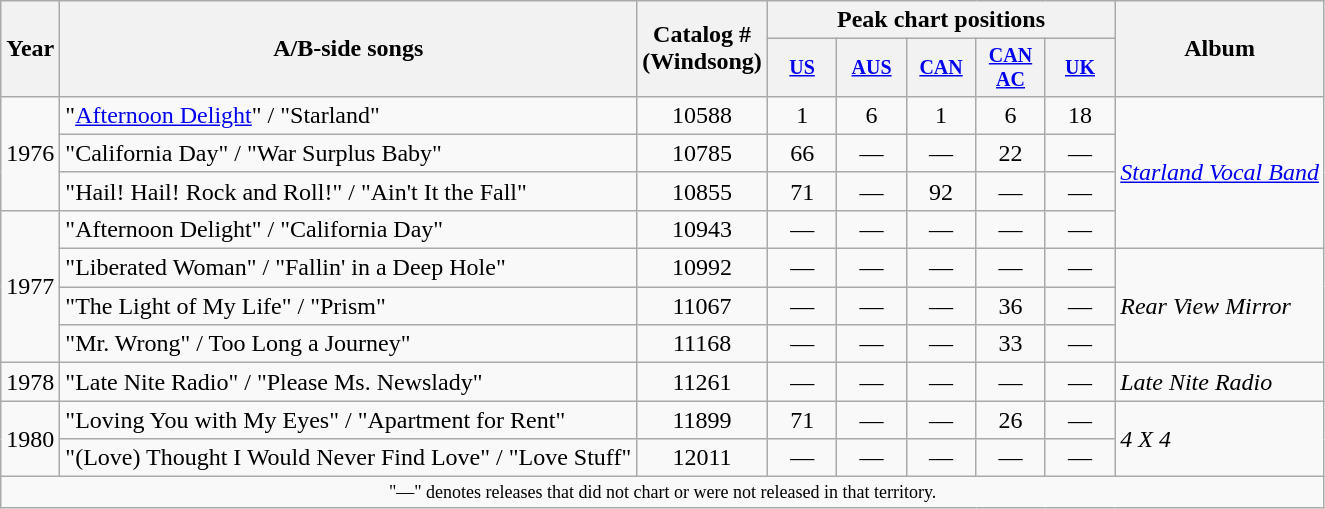<table class=wikitable style="text-align:center;">
<tr>
<th rowspan=2>Year</th>
<th rowspan=2>A/B-side songs</th>
<th rowspan=2>Catalog #<br>(Windsong)</th>
<th colspan=5>Peak chart positions</th>
<th rowspan=2>Album</th>
</tr>
<tr style="font-size:smaller;">
<th width=40><a href='#'>US</a><br></th>
<th width=40><a href='#'>AUS</a><br></th>
<th width=40><a href='#'>CAN</a><br></th>
<th width=40><a href='#'>CAN AC</a><br></th>
<th width=40><a href='#'>UK</a><br></th>
</tr>
<tr>
<td rowspan=3>1976</td>
<td align=left>"<a href='#'>Afternoon Delight</a>" / "Starland"</td>
<td>10588</td>
<td>1</td>
<td>6</td>
<td>1</td>
<td>6</td>
<td>18</td>
<td align=left rowspan=4><em><a href='#'>Starland Vocal Band</a></em></td>
</tr>
<tr>
<td align=left>"California Day" / "War Surplus Baby"</td>
<td>10785</td>
<td>66</td>
<td>—</td>
<td>—</td>
<td>22</td>
<td>—</td>
</tr>
<tr>
<td align=left>"Hail! Hail! Rock and Roll!" / "Ain't It the Fall"</td>
<td>10855</td>
<td>71</td>
<td>—</td>
<td>92</td>
<td>—</td>
<td>—</td>
</tr>
<tr>
<td rowspan=4>1977</td>
<td align="left">"Afternoon Delight" / "California Day"</td>
<td>10943</td>
<td>—</td>
<td>—</td>
<td>—</td>
<td>—</td>
<td>—</td>
</tr>
<tr>
<td align=left>"Liberated Woman" / "Fallin' in a Deep Hole"</td>
<td>10992</td>
<td>—</td>
<td>—</td>
<td>—</td>
<td>—</td>
<td>—</td>
<td align=left rowspan=3><em>Rear View Mirror</em></td>
</tr>
<tr>
<td align=left>"The Light of My Life" / "Prism"</td>
<td>11067</td>
<td>—</td>
<td>—</td>
<td>—</td>
<td>36</td>
<td>—</td>
</tr>
<tr>
<td align=left>"Mr. Wrong" / Too Long a Journey"</td>
<td>11168</td>
<td>—</td>
<td>—</td>
<td>—</td>
<td>33</td>
<td>—</td>
</tr>
<tr>
<td rowspan=1>1978</td>
<td align=left>"Late Nite Radio" / "Please Ms. Newslady"</td>
<td>11261</td>
<td>—</td>
<td>—</td>
<td>—</td>
<td>—</td>
<td>—</td>
<td align=left rowspan=1><em>Late Nite Radio</em></td>
</tr>
<tr>
<td rowspan=2>1980</td>
<td align=left>"Loving You with My Eyes" / "Apartment for Rent"</td>
<td>11899</td>
<td>71</td>
<td>—</td>
<td>—</td>
<td>26</td>
<td>—</td>
<td align=left rowspan=2><em>4 X 4</em></td>
</tr>
<tr>
<td align=left>"(Love) Thought I Would Never Find Love" / "Love Stuff"</td>
<td>12011</td>
<td>—</td>
<td>—</td>
<td>—</td>
<td>—</td>
<td>—</td>
</tr>
<tr>
<td colspan="9" style="text-align:center; font-size:9pt;">"—" denotes releases that did not chart or were not released in that territory.</td>
</tr>
</table>
